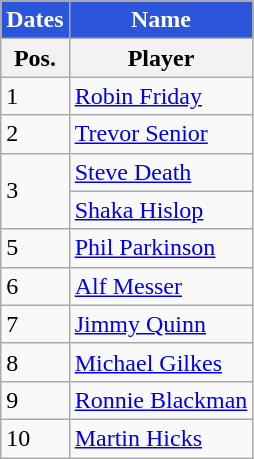<table class="wikitable" |align=right>
<tr>
</tr>
<tr>
<th style="color:white; background:#2B55DB;">Dates</th>
<th style="color:white; background:#2B55DB;">Name</th>
</tr>
<tr>
<th>Pos.</th>
<th>Player</th>
</tr>
<tr>
<td>1</td>
<td> <a href='#'>Robin Friday</a></td>
</tr>
<tr>
<td>2</td>
<td> <a href='#'>Trevor Senior</a></td>
</tr>
<tr>
<td rowspan = 2>3</td>
<td> <a href='#'>Steve Death</a></td>
</tr>
<tr>
<td> <a href='#'>Shaka Hislop</a></td>
</tr>
<tr>
<td>5</td>
<td> <a href='#'>Phil Parkinson</a></td>
</tr>
<tr>
<td>6</td>
<td> <a href='#'>Alf Messer</a></td>
</tr>
<tr>
<td>7</td>
<td> <a href='#'>Jimmy Quinn</a></td>
</tr>
<tr>
<td>8</td>
<td> <a href='#'>Michael Gilkes</a></td>
</tr>
<tr>
<td>9</td>
<td> <a href='#'>Ronnie Blackman</a></td>
</tr>
<tr>
<td>10</td>
<td> <a href='#'>Martin Hicks</a></td>
</tr>
</table>
